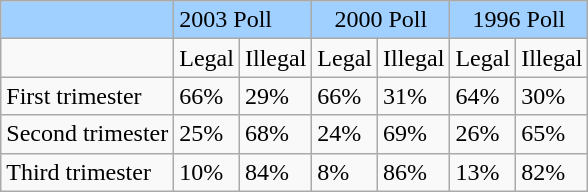<table class="wikitable">
<tr style="background-color: #a0d0ff;">
<td></td>
<td ROWSPAN="1" COLSPAN="2" ALIGN=”CENTER”>2003 Poll</td>
<td ROWSPAN=”1” COLSPAN="2" ALIGN="CENTER">2000 Poll</td>
<td ROWSPAN=”1” COLSPAN="2" ALIGN="CENTER">1996 Poll</td>
</tr>
<tr>
<td></td>
<td>Legal</td>
<td>Illegal</td>
<td>Legal</td>
<td>Illegal</td>
<td>Legal</td>
<td>Illegal</td>
</tr>
<tr>
<td>First trimester</td>
<td>66%</td>
<td>29%</td>
<td>66%</td>
<td>31%</td>
<td>64%</td>
<td>30%</td>
</tr>
<tr>
<td>Second trimester</td>
<td>25%</td>
<td>68%</td>
<td>24%</td>
<td>69%</td>
<td>26%</td>
<td>65%</td>
</tr>
<tr>
<td>Third trimester</td>
<td>10%</td>
<td>84%</td>
<td>8%</td>
<td>86%</td>
<td>13%</td>
<td>82%</td>
</tr>
</table>
